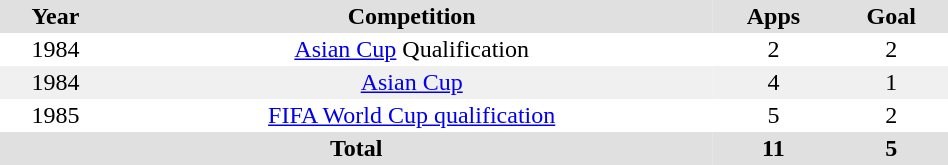<table border="0" cellpadding="2" cellspacing="0" style="width:50%;">
<tr style="text-align:center; background:#e0e0e0;">
<th>Year</th>
<th>Competition</th>
<th>Apps</th>
<th>Goal</th>
</tr>
<tr style="text-align:center;">
<td>1984</td>
<td><a href='#'>Asian Cup</a> Qualification</td>
<td>2</td>
<td>2</td>
</tr>
<tr style="text-align:center; background:#f0f0f0;">
<td>1984</td>
<td><a href='#'>Asian Cup</a></td>
<td>4</td>
<td>1</td>
</tr>
<tr style="text-align:center;">
<td>1985</td>
<td><a href='#'>FIFA World Cup qualification</a></td>
<td>5</td>
<td>2</td>
</tr>
<tr style="text-align:center; background:#e0e0e0;">
<th colspan="2">Total</th>
<th style="text-align:center;">11</th>
<th style="text-align:center;">5</th>
</tr>
</table>
